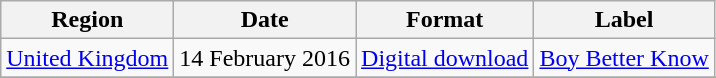<table class=wikitable>
<tr>
<th>Region</th>
<th>Date</th>
<th>Format</th>
<th>Label</th>
</tr>
<tr>
<td><a href='#'>United Kingdom</a></td>
<td>14 February 2016</td>
<td><a href='#'>Digital download</a></td>
<td><a href='#'>Boy Better Know</a></td>
</tr>
<tr>
</tr>
</table>
